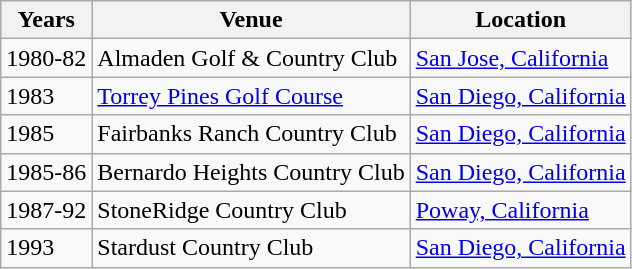<table class=wikitable>
<tr>
<th>Years</th>
<th>Venue</th>
<th>Location</th>
</tr>
<tr>
<td>1980-82</td>
<td>Almaden Golf & Country Club</td>
<td><a href='#'>San Jose, California</a></td>
</tr>
<tr>
<td>1983</td>
<td><a href='#'>Torrey Pines Golf Course</a></td>
<td><a href='#'>San Diego, California</a></td>
</tr>
<tr>
<td>1985</td>
<td>Fairbanks Ranch Country Club</td>
<td><a href='#'>San Diego, California</a></td>
</tr>
<tr>
<td>1985-86</td>
<td>Bernardo Heights Country Club</td>
<td><a href='#'>San Diego, California</a></td>
</tr>
<tr>
<td>1987-92</td>
<td>StoneRidge Country Club</td>
<td><a href='#'>Poway, California</a></td>
</tr>
<tr>
<td>1993</td>
<td>Stardust Country Club</td>
<td><a href='#'>San Diego, California</a></td>
</tr>
</table>
